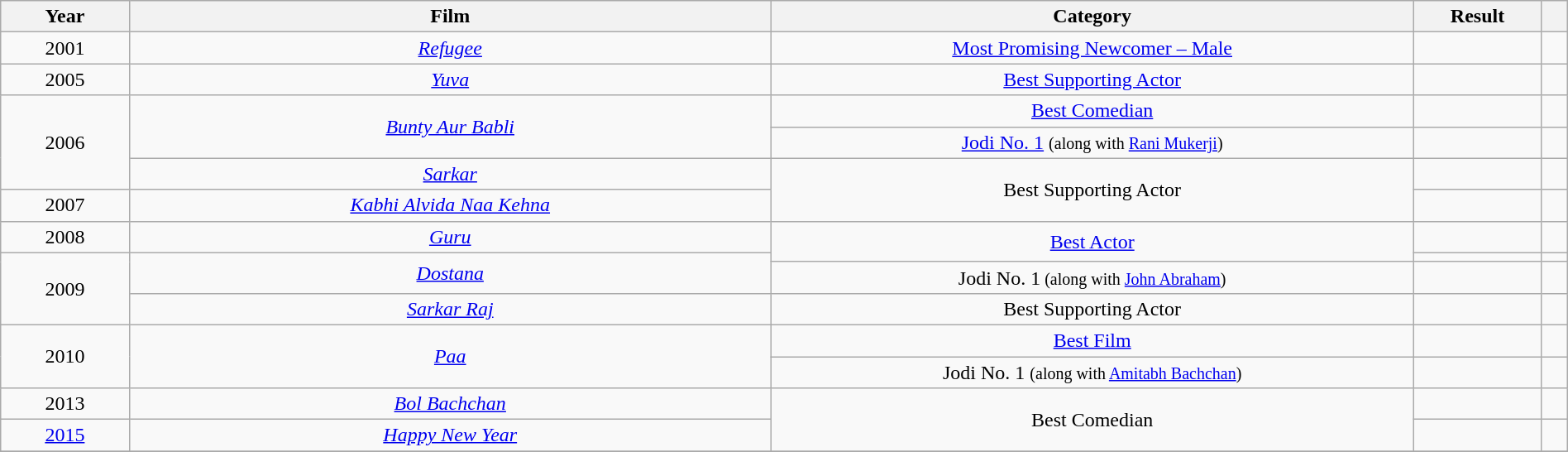<table class="wikitable sortable" style="width:100%;">
<tr>
<th style="width:5%;">Year</th>
<th style="width:25%;">Film</th>
<th style="width:25%;">Category</th>
<th style="width:5%;">Result</th>
<th style="width:1%;" class="unsortable"></th>
</tr>
<tr>
<td style="text-align:center;">2001</td>
<td style="text-align:center;"><em><a href='#'>Refugee</a></em></td>
<td style="text-align:center;"><a href='#'>Most Promising Newcomer – Male</a></td>
<td></td>
<td style="text-align:center;"></td>
</tr>
<tr>
<td style="text-align:center;">2005</td>
<td style="text-align:center;"><em><a href='#'>Yuva</a></em></td>
<td style="text-align:center;"><a href='#'>Best Supporting Actor</a></td>
<td></td>
<td style="text-align:center;"></td>
</tr>
<tr>
<td style="text-align:center;" rowspan="3">2006</td>
<td style="text-align:center;" rowspan="2"><em><a href='#'>Bunty Aur Babli</a></em></td>
<td style="text-align:center;"><a href='#'>Best Comedian</a></td>
<td></td>
<td style="text-align:center;"></td>
</tr>
<tr>
<td style="text-align:center;"><a href='#'>Jodi No. 1</a> <small>(along with <a href='#'>Rani Mukerji</a>)</small></td>
<td></td>
<td style="text-align:center;"></td>
</tr>
<tr>
<td style="text-align:center;"><em><a href='#'>Sarkar</a></em></td>
<td rowspan="2" style="text-align:center;">Best Supporting Actor</td>
<td></td>
<td style="text-align:center;"></td>
</tr>
<tr>
<td style="text-align:center;">2007</td>
<td style="text-align:center;"><em><a href='#'>Kabhi Alvida Naa Kehna</a></em></td>
<td></td>
<td></td>
</tr>
<tr>
<td style="text-align:center;">2008</td>
<td style="text-align:center;"><em><a href='#'>Guru</a></em></td>
<td style="text-align:center;" rowspan="2"><a href='#'>Best Actor</a></td>
<td></td>
<td style="text-align:center;"></td>
</tr>
<tr>
<td style="text-align:center;" rowspan="3">2009</td>
<td style="text-align:center;" rowspan="2"><em><a href='#'>Dostana</a></em></td>
<td></td>
<td style="text-align:center;"></td>
</tr>
<tr>
<td style="text-align:center;">Jodi No. 1<small> (along with <a href='#'>John Abraham</a>)</small></td>
<td></td>
<td style="text-align:center;"></td>
</tr>
<tr>
<td style="text-align:center;"><em><a href='#'>Sarkar Raj</a></em></td>
<td style="text-align:center;">Best Supporting Actor</td>
<td></td>
<td style="text-align:center;"></td>
</tr>
<tr>
<td style="text-align:center;" rowspan="2">2010</td>
<td style="text-align:center;" rowspan="2"><em><a href='#'>Paa</a></em></td>
<td style="text-align:center;"><a href='#'>Best Film</a></td>
<td></td>
<td style="text-align:center;"></td>
</tr>
<tr>
<td style="text-align:center;">Jodi No. 1 <small>(along with <a href='#'>Amitabh Bachchan</a>)</small></td>
<td></td>
<td style="text-align:center;"></td>
</tr>
<tr>
<td style="text-align:center;">2013</td>
<td style="text-align:center;"><em><a href='#'>Bol Bachchan</a></em></td>
<td style="text-align:center;" rowspan="2">Best Comedian</td>
<td></td>
<td style="text-align:center;"></td>
</tr>
<tr>
<td style="text-align:center;"><a href='#'>2015</a></td>
<td style="text-align:center;"><em><a href='#'>Happy New Year</a></em></td>
<td></td>
<td style="text-align:center;"></td>
</tr>
<tr>
</tr>
</table>
